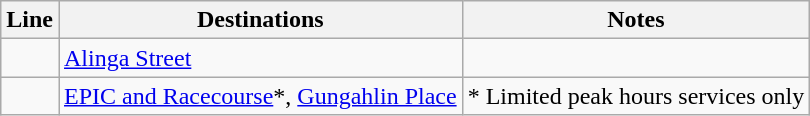<table class="wikitable" style="float: none; margin: 0.5em; ">
<tr>
<th>Line</th>
<th>Destinations</th>
<th>Notes</th>
</tr>
<tr>
<td></td>
<td><a href='#'>Alinga Street</a></td>
<td></td>
</tr>
<tr>
<td></td>
<td><a href='#'>EPIC and Racecourse</a>*, <a href='#'>Gungahlin Place</a></td>
<td>* Limited peak hours services only</td>
</tr>
</table>
